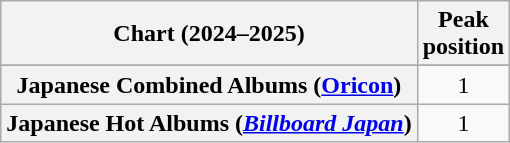<table class="wikitable sortable plainrowheaders" style="text-align:center">
<tr>
<th scope="col">Chart (2024–2025)</th>
<th scope="col">Peak<br>position</th>
</tr>
<tr>
</tr>
<tr>
<th scope="row">Japanese Combined Albums (<a href='#'>Oricon</a>)</th>
<td>1</td>
</tr>
<tr>
<th scope="row">Japanese Hot Albums (<em><a href='#'>Billboard Japan</a></em>)</th>
<td>1</td>
</tr>
</table>
